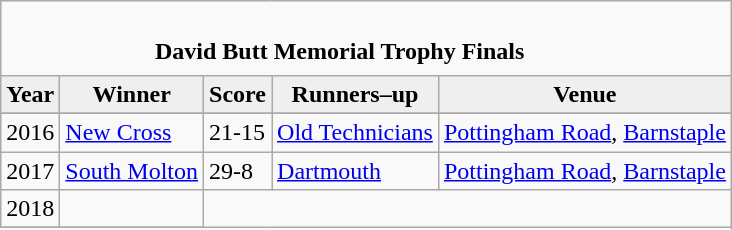<table class="wikitable" style="text-align: left;">
<tr>
<td colspan="5" cellpadding="0" cellspacing="0"><br><table border="0" style="width:100%;" cellpadding="0" cellspacing="0">
<tr>
<td style="width:20%; border:0;"></td>
<td style="border:0;"><strong>David Butt Memorial Trophy Finals</strong></td>
<td style="width:20%; border:0;"></td>
</tr>
</table>
</td>
</tr>
<tr>
<th style="background:#efefef;">Year</th>
<th style="background:#efefef">Winner</th>
<th style="background:#efefef">Score</th>
<th style="background:#efefef;">Runners–up</th>
<th style="background:#efefef;">Venue</th>
</tr>
<tr align=left>
</tr>
<tr>
<td>2016</td>
<td><a href='#'>New Cross</a></td>
<td>21-15</td>
<td><a href='#'>Old Technicians</a></td>
<td><a href='#'>Pottingham Road</a>, <a href='#'>Barnstaple</a></td>
</tr>
<tr>
<td>2017</td>
<td><a href='#'>South Molton</a></td>
<td>29-8</td>
<td><a href='#'>Dartmouth</a></td>
<td><a href='#'>Pottingham Road</a>, <a href='#'>Barnstaple</a></td>
</tr>
<tr>
<td>2018</td>
<td></td>
</tr>
<tr>
</tr>
</table>
